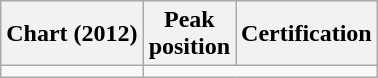<table class="wikitable">
<tr>
<th>Chart (2012)</th>
<th align="center">Peak<br>position</th>
<th align="center">Certification</th>
</tr>
<tr>
<td></td>
</tr>
</table>
